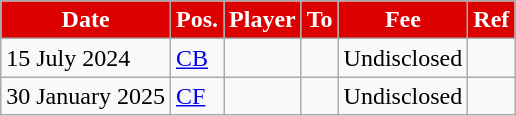<table class="wikitable plainrowheaders sortable">
<tr>
<th style="background:#DD0000;color:#fff;">Date</th>
<th style="background:#DD0000;color:#fff;">Pos.</th>
<th style="background:#DD0000;color:#fff;">Player</th>
<th style="background:#DD0000;color:#fff;">To</th>
<th style="background:#DD0000;color:#fff;">Fee</th>
<th style="background:#DD0000;color:#fff;">Ref</th>
</tr>
<tr>
<td>15 July 2024</td>
<td><a href='#'>CB</a></td>
<td></td>
<td></td>
<td>Undisclosed</td>
<td></td>
</tr>
<tr>
<td>30 January 2025</td>
<td><a href='#'>CF</a></td>
<td></td>
<td></td>
<td>Undisclosed</td>
<td></td>
</tr>
</table>
